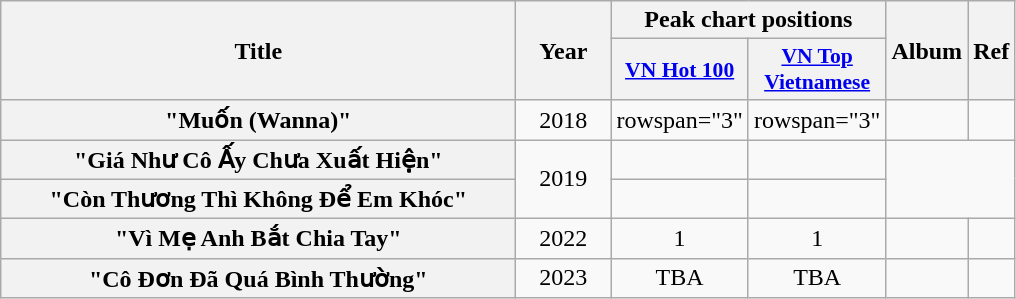<table class="wikitable plainrowheaders" style="text-align:center;">
<tr>
<th scope="col" style="width:21em;" rowspan="2">Title</th>
<th scope="col" style="width:3.5em;" rowspan="2">Year</th>
<th colspan="2">Peak chart positions</th>
<th rowspan="2">Album</th>
<th scope="col" class="unsortable" rowspan="2">Ref</th>
</tr>
<tr>
<th style="width:4em;font-size:90%;"><a href='#'>VN Hot 100</a><br></th>
<th style="width:4em;font-size:90%;"><a href='#'>VN Top Vietnamese</a><br></th>
</tr>
<tr>
<th scope="row">"Muốn (Wanna)"</th>
<td>2018</td>
<td>rowspan="3" </td>
<td>rowspan="3" </td>
<td></td>
<td></td>
</tr>
<tr>
<th scope="row">"Giá Như Cô Ấy Chưa Xuất Hiện"</th>
<td rowspan="2">2019</td>
<td></td>
<td></td>
</tr>
<tr>
<th scope="row">"Còn Thương Thì Không Để Em Khóc"</th>
<td></td>
<td></td>
</tr>
<tr>
<th scope="row">"Vì Mẹ Anh Bắt Chia Tay" </th>
<td>2022</td>
<td>1</td>
<td>1</td>
<td></td>
<td></td>
</tr>
<tr>
<th scope="row">"Cô Đơn Đã Quá Bình Thường"</th>
<td>2023</td>
<td>TBA</td>
<td>TBA</td>
<td></td>
<td></td>
</tr>
</table>
